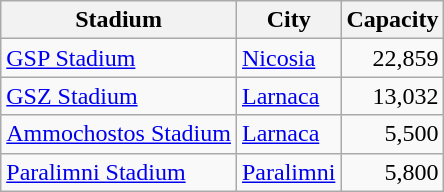<table class="wikitable">
<tr>
<th>Stadium</th>
<th>City</th>
<th>Capacity</th>
</tr>
<tr>
<td><a href='#'>GSP Stadium</a></td>
<td><a href='#'>Nicosia</a></td>
<td align=right>22,859</td>
</tr>
<tr>
<td><a href='#'>GSZ Stadium</a></td>
<td><a href='#'>Larnaca</a></td>
<td align=right>13,032</td>
</tr>
<tr>
<td><a href='#'>Ammochostos Stadium</a></td>
<td><a href='#'>Larnaca</a></td>
<td align=right>5,500</td>
</tr>
<tr>
<td><a href='#'>Paralimni Stadium</a></td>
<td><a href='#'>Paralimni</a></td>
<td align=right>5,800</td>
</tr>
</table>
